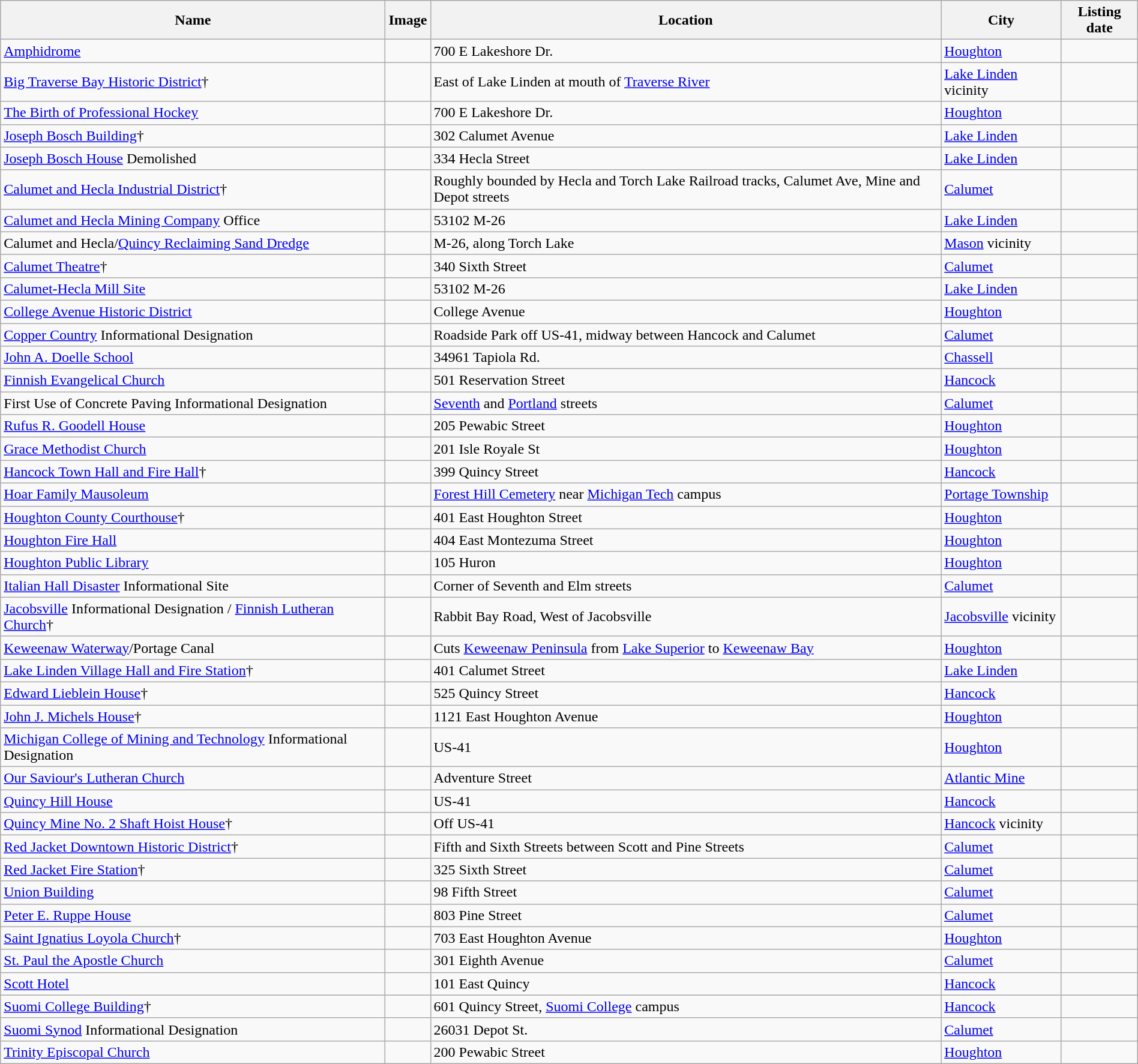<table class="wikitable sortable" style="width:100%">
<tr>
<th>Name</th>
<th>Image</th>
<th>Location</th>
<th>City</th>
<th>Listing date</th>
</tr>
<tr>
<td><a href='#'>Amphidrome</a></td>
<td></td>
<td>700 E Lakeshore Dr.</td>
<td><a href='#'>Houghton</a></td>
<td></td>
</tr>
<tr>
<td><a href='#'>Big Traverse Bay Historic District</a>†</td>
<td></td>
<td>East of Lake Linden at mouth of <a href='#'>Traverse River</a></td>
<td><a href='#'>Lake Linden</a> vicinity</td>
<td></td>
</tr>
<tr>
<td><a href='#'>The Birth of Professional Hockey</a></td>
<td></td>
<td>700 E Lakeshore Dr.</td>
<td><a href='#'>Houghton</a></td>
<td></td>
</tr>
<tr>
<td><a href='#'>Joseph Bosch Building</a>†</td>
<td></td>
<td>302 Calumet Avenue</td>
<td><a href='#'>Lake Linden</a></td>
<td></td>
</tr>
<tr>
<td><a href='#'>Joseph Bosch House</a> Demolished</td>
<td></td>
<td>334 Hecla Street</td>
<td><a href='#'>Lake Linden</a></td>
<td></td>
</tr>
<tr>
<td><a href='#'>Calumet and Hecla Industrial District</a>†</td>
<td></td>
<td>Roughly bounded by Hecla and Torch Lake Railroad tracks, Calumet Ave, Mine and Depot streets</td>
<td><a href='#'>Calumet</a></td>
<td></td>
</tr>
<tr>
<td><a href='#'>Calumet and Hecla Mining Company</a> Office</td>
<td></td>
<td>53102 M-26</td>
<td><a href='#'>Lake Linden</a></td>
<td></td>
</tr>
<tr>
<td>Calumet and Hecla/<a href='#'>Quincy Reclaiming Sand Dredge</a></td>
<td></td>
<td>M-26, along Torch Lake</td>
<td><a href='#'>Mason</a> vicinity</td>
<td></td>
</tr>
<tr>
<td><a href='#'>Calumet Theatre</a>†</td>
<td></td>
<td>340 Sixth Street</td>
<td><a href='#'>Calumet</a></td>
<td></td>
</tr>
<tr>
<td><a href='#'>Calumet-Hecla Mill Site</a></td>
<td></td>
<td>53102 M-26</td>
<td><a href='#'>Lake Linden</a></td>
<td></td>
</tr>
<tr>
<td><a href='#'>College Avenue Historic District</a></td>
<td></td>
<td>College Avenue</td>
<td><a href='#'>Houghton</a></td>
<td></td>
</tr>
<tr>
<td><a href='#'>Copper Country</a> Informational Designation</td>
<td></td>
<td>Roadside Park off US-41, midway between Hancock and Calumet</td>
<td><a href='#'>Calumet</a></td>
<td></td>
</tr>
<tr>
<td><a href='#'>John A. Doelle School</a></td>
<td></td>
<td>34961 Tapiola Rd.</td>
<td><a href='#'>Chassell</a></td>
<td></td>
</tr>
<tr>
<td><a href='#'>Finnish Evangelical Church</a></td>
<td></td>
<td>501 Reservation Street</td>
<td><a href='#'>Hancock</a></td>
<td></td>
</tr>
<tr>
<td>First Use of Concrete Paving Informational Designation</td>
<td></td>
<td><a href='#'>Seventh</a> and <a href='#'>Portland</a> streets</td>
<td><a href='#'>Calumet</a></td>
<td></td>
</tr>
<tr>
<td><a href='#'>Rufus R. Goodell House</a></td>
<td></td>
<td>205 Pewabic Street</td>
<td><a href='#'>Houghton</a></td>
<td></td>
</tr>
<tr>
<td><a href='#'>Grace Methodist Church</a></td>
<td></td>
<td>201 Isle Royale St</td>
<td><a href='#'>Houghton</a></td>
<td></td>
</tr>
<tr>
<td><a href='#'>Hancock Town Hall and Fire Hall</a>†</td>
<td></td>
<td>399 Quincy Street</td>
<td><a href='#'>Hancock</a></td>
<td></td>
</tr>
<tr>
<td><a href='#'>Hoar Family Mausoleum</a></td>
<td></td>
<td><a href='#'>Forest Hill Cemetery</a> near <a href='#'>Michigan Tech</a> campus</td>
<td><a href='#'>Portage Township</a></td>
<td></td>
</tr>
<tr>
<td><a href='#'>Houghton County Courthouse</a>†</td>
<td></td>
<td>401 East Houghton Street</td>
<td><a href='#'>Houghton</a></td>
<td></td>
</tr>
<tr>
<td><a href='#'>Houghton Fire Hall</a></td>
<td></td>
<td>404 East Montezuma Street</td>
<td><a href='#'>Houghton</a></td>
<td></td>
</tr>
<tr>
<td><a href='#'>Houghton Public Library</a></td>
<td></td>
<td>105 Huron</td>
<td><a href='#'>Houghton</a></td>
<td></td>
</tr>
<tr>
<td><a href='#'>Italian Hall Disaster</a> Informational Site</td>
<td></td>
<td>Corner of Seventh and Elm streets</td>
<td><a href='#'>Calumet</a></td>
<td></td>
</tr>
<tr>
<td><a href='#'>Jacobsville</a> Informational Designation / <a href='#'>Finnish Lutheran Church</a>†</td>
<td></td>
<td>Rabbit Bay Road, West of Jacobsville</td>
<td><a href='#'>Jacobsville</a> vicinity</td>
<td></td>
</tr>
<tr>
<td><a href='#'>Keweenaw Waterway</a>/Portage Canal</td>
<td></td>
<td>Cuts <a href='#'>Keweenaw Peninsula</a> from <a href='#'>Lake Superior</a> to <a href='#'>Keweenaw Bay</a></td>
<td><a href='#'>Houghton</a></td>
<td></td>
</tr>
<tr>
<td><a href='#'>Lake Linden Village Hall and Fire Station</a>†</td>
<td></td>
<td>401 Calumet Street</td>
<td><a href='#'>Lake Linden</a></td>
<td></td>
</tr>
<tr>
<td><a href='#'>Edward Lieblein House</a>†</td>
<td></td>
<td>525 Quincy Street</td>
<td><a href='#'>Hancock</a></td>
<td></td>
</tr>
<tr>
<td><a href='#'>John J. Michels House</a>†</td>
<td></td>
<td>1121 East Houghton Avenue</td>
<td><a href='#'>Houghton</a></td>
<td></td>
</tr>
<tr>
<td><a href='#'>Michigan College of Mining and Technology</a> Informational Designation</td>
<td></td>
<td>US-41</td>
<td><a href='#'>Houghton</a></td>
<td></td>
</tr>
<tr>
<td><a href='#'>Our Saviour's Lutheran Church</a></td>
<td></td>
<td>Adventure Street</td>
<td><a href='#'>Atlantic Mine</a></td>
<td></td>
</tr>
<tr>
<td><a href='#'>Quincy Hill House</a></td>
<td></td>
<td>US-41</td>
<td><a href='#'>Hancock</a></td>
<td></td>
</tr>
<tr>
<td><a href='#'>Quincy Mine No. 2 Shaft Hoist House</a>†</td>
<td></td>
<td>Off US-41</td>
<td><a href='#'>Hancock</a> vicinity</td>
<td></td>
</tr>
<tr>
<td><a href='#'>Red Jacket Downtown Historic District</a>†</td>
<td></td>
<td>Fifth and Sixth Streets between Scott and Pine Streets</td>
<td><a href='#'>Calumet</a></td>
<td></td>
</tr>
<tr>
<td><a href='#'>Red Jacket Fire Station</a>†</td>
<td></td>
<td>325 Sixth Street</td>
<td><a href='#'>Calumet</a></td>
<td></td>
</tr>
<tr>
<td><a href='#'>Union Building</a></td>
<td></td>
<td>98 Fifth Street</td>
<td><a href='#'>Calumet</a></td>
<td></td>
</tr>
<tr>
<td><a href='#'>Peter E. Ruppe House</a></td>
<td></td>
<td>803 Pine Street</td>
<td><a href='#'>Calumet</a></td>
<td></td>
</tr>
<tr>
<td><a href='#'>Saint Ignatius Loyola Church</a>†</td>
<td></td>
<td>703 East Houghton Avenue</td>
<td><a href='#'>Houghton</a></td>
<td></td>
</tr>
<tr>
<td><a href='#'>St. Paul the Apostle Church</a></td>
<td></td>
<td>301 Eighth Avenue</td>
<td><a href='#'>Calumet</a></td>
<td></td>
</tr>
<tr>
<td><a href='#'>Scott Hotel</a></td>
<td></td>
<td>101 East Quincy</td>
<td><a href='#'>Hancock</a></td>
<td></td>
</tr>
<tr>
<td><a href='#'>Suomi College Building</a>†</td>
<td></td>
<td>601 Quincy Street, <a href='#'>Suomi College</a> campus</td>
<td><a href='#'>Hancock</a></td>
<td></td>
</tr>
<tr>
<td><a href='#'>Suomi Synod</a> Informational Designation</td>
<td></td>
<td>26031 Depot St.</td>
<td><a href='#'>Calumet</a></td>
<td></td>
</tr>
<tr>
<td><a href='#'>Trinity Episcopal Church</a></td>
<td></td>
<td>200 Pewabic Street</td>
<td><a href='#'>Houghton</a></td>
<td></td>
</tr>
</table>
